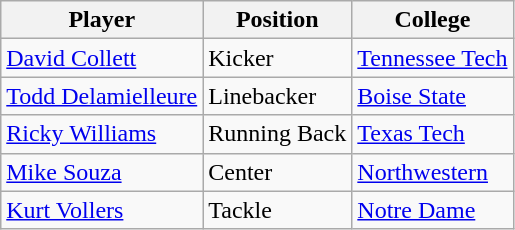<table class="wikitable">
<tr>
<th>Player</th>
<th>Position</th>
<th>College</th>
</tr>
<tr>
<td><a href='#'>David Collett</a></td>
<td>Kicker</td>
<td><a href='#'>Tennessee Tech</a></td>
</tr>
<tr>
<td><a href='#'>Todd Delamielleure</a></td>
<td>Linebacker</td>
<td><a href='#'>Boise State</a></td>
</tr>
<tr>
<td><a href='#'>Ricky Williams</a></td>
<td>Running Back</td>
<td><a href='#'>Texas Tech</a></td>
</tr>
<tr>
<td><a href='#'>Mike Souza</a></td>
<td>Center</td>
<td><a href='#'>Northwestern</a></td>
</tr>
<tr>
<td><a href='#'>Kurt Vollers</a></td>
<td>Tackle</td>
<td><a href='#'>Notre Dame</a></td>
</tr>
</table>
